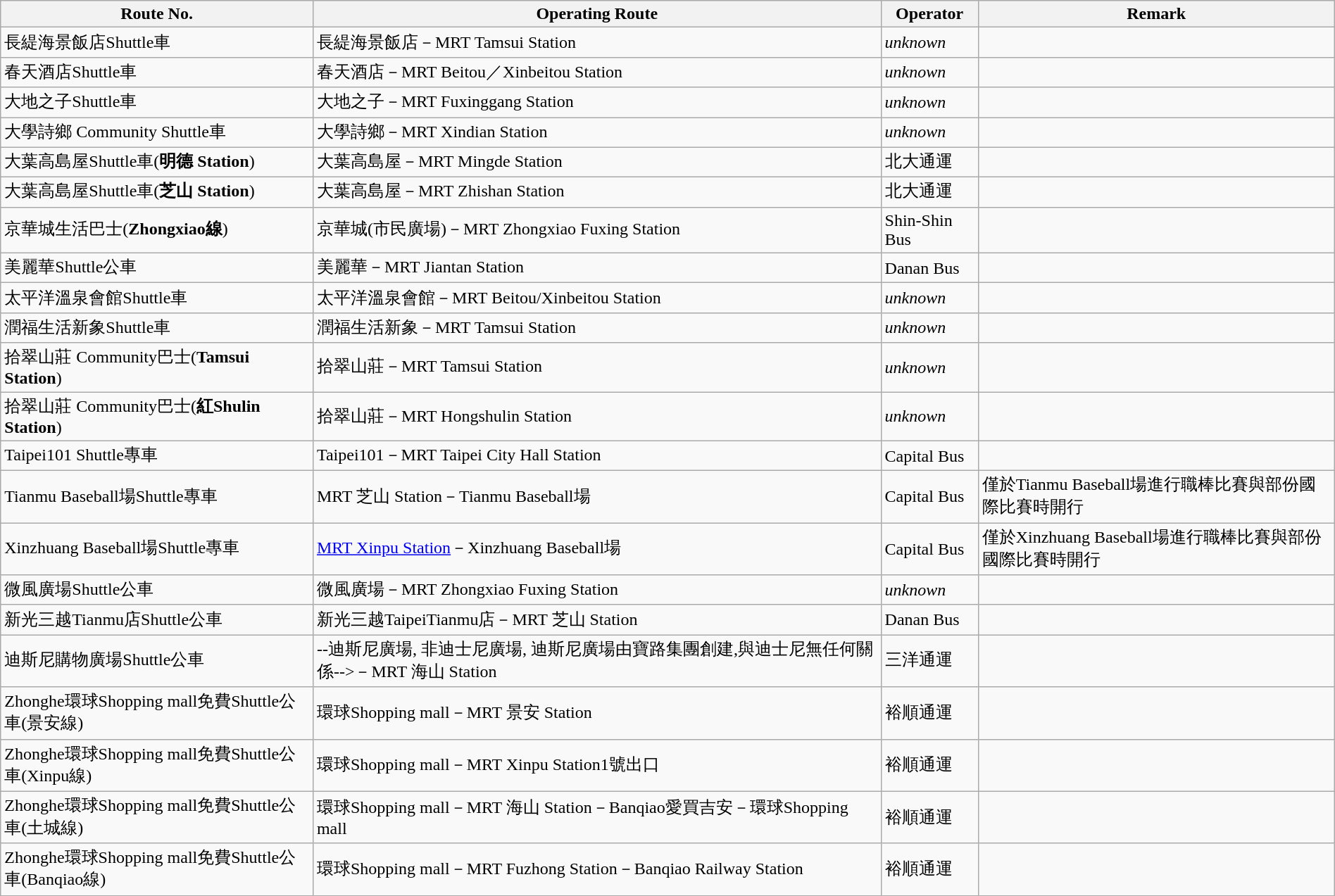<table class="wikitable"  style="width:100%; margin:auto;">
<tr>
<th>Route No.</th>
<th>Operating Route</th>
<th>Operator</th>
<th>Remark</th>
</tr>
<tr>
<td>長緹海景飯店Shuttle車</td>
<td>長緹海景飯店－MRT Tamsui Station</td>
<td><em>unknown</em></td>
<td></td>
</tr>
<tr>
<td>春天酒店Shuttle車</td>
<td>春天酒店－MRT Beitou／Xinbeitou Station</td>
<td><em>unknown</em></td>
<td></td>
</tr>
<tr>
<td>大地之子Shuttle車</td>
<td>大地之子－MRT Fuxinggang Station</td>
<td><em>unknown</em></td>
<td></td>
</tr>
<tr>
<td>大學詩鄉 Community Shuttle車</td>
<td>大學詩鄉－MRT Xindian Station</td>
<td><em>unknown</em></td>
<td></td>
</tr>
<tr>
<td>大葉高島屋Shuttle車(<strong>明德 Station</strong>)</td>
<td>大葉高島屋－MRT Mingde Station</td>
<td>北大通運</td>
<td></td>
</tr>
<tr>
<td>大葉高島屋Shuttle車(<strong>芝山 Station</strong>)</td>
<td>大葉高島屋－MRT Zhishan Station</td>
<td>北大通運</td>
<td></td>
</tr>
<tr>
<td>京華城生活巴士(<strong>Zhongxiao線</strong>)</td>
<td>京華城(市民廣場)－MRT Zhongxiao Fuxing Station</td>
<td>Shin-Shin Bus</td>
<td></td>
</tr>
<tr>
<td>美麗華Shuttle公車</td>
<td>美麗華－MRT Jiantan Station</td>
<td>Danan Bus</td>
<td></td>
</tr>
<tr>
<td>太平洋溫泉會館Shuttle車</td>
<td>太平洋溫泉會館－MRT Beitou/Xinbeitou Station</td>
<td><em>unknown</em></td>
<td></td>
</tr>
<tr>
<td>潤福生活新象Shuttle車</td>
<td>潤福生活新象－MRT Tamsui Station</td>
<td><em>unknown</em></td>
<td></td>
</tr>
<tr>
<td>拾翠山莊 Community巴士(<strong>Tamsui Station</strong>)</td>
<td>拾翠山莊－MRT Tamsui Station</td>
<td><em>unknown</em></td>
<td></td>
</tr>
<tr>
<td>拾翠山莊 Community巴士(<strong>紅Shulin Station</strong>)</td>
<td>拾翠山莊－MRT Hongshulin Station</td>
<td><em>unknown</em></td>
<td></td>
</tr>
<tr>
<td>Taipei101 Shuttle專車</td>
<td>Taipei101－MRT Taipei City Hall Station</td>
<td>Capital Bus</td>
<td></td>
</tr>
<tr>
<td>Tianmu Baseball場Shuttle專車</td>
<td>MRT 芝山 Station－Tianmu Baseball場</td>
<td>Capital Bus</td>
<td>僅於Tianmu Baseball場進行職棒比賽與部份國際比賽時開行</td>
</tr>
<tr>
<td>Xinzhuang Baseball場Shuttle專車</td>
<td><a href='#'>MRT Xinpu Station</a>－Xinzhuang Baseball場</td>
<td>Capital Bus</td>
<td>僅於Xinzhuang Baseball場進行職棒比賽與部份國際比賽時開行</td>
</tr>
<tr>
<td>微風廣場Shuttle公車</td>
<td>微風廣場－MRT Zhongxiao Fuxing Station</td>
<td><em>unknown</em></td>
<td></td>
</tr>
<tr>
<td>新光三越Tianmu店Shuttle公車</td>
<td>新光三越TaipeiTianmu店－MRT 芝山 Station</td>
<td>Danan Bus</td>
<td></td>
</tr>
<tr>
<td>迪斯尼購物廣場Shuttle公車</td>
<td 土城迪斯尼購物廣場<>--迪斯尼廣場, 非迪士尼廣場, 迪斯尼廣場由寶路集團創建,與迪士尼無任何關係-->－MRT 海山 Station</td>
<td>三洋通運</td>
<td></td>
</tr>
<tr>
<td>Zhonghe環球Shopping mall免費Shuttle公車(景安線)</td>
<td>環球Shopping mall－MRT 景安 Station</td>
<td>裕順通運</td>
<td></td>
</tr>
<tr>
<td>Zhonghe環球Shopping mall免費Shuttle公車(Xinpu線)</td>
<td>環球Shopping mall－MRT Xinpu Station1號出口</td>
<td>裕順通運</td>
<td></td>
</tr>
<tr>
<td>Zhonghe環球Shopping mall免費Shuttle公車(土城線)</td>
<td>環球Shopping mall－MRT 海山 Station－Banqiao愛買吉安－環球Shopping mall</td>
<td>裕順通運</td>
<td></td>
</tr>
<tr>
<td>Zhonghe環球Shopping mall免費Shuttle公車(Banqiao線)</td>
<td>環球Shopping mall－MRT Fuzhong Station－Banqiao Railway Station</td>
<td>裕順通運</td>
<td></td>
</tr>
</table>
